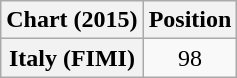<table class="wikitable plainrowheaders" style="text-align:center;">
<tr>
<th>Chart (2015)</th>
<th>Position</th>
</tr>
<tr>
<th scope="row">Italy (FIMI)</th>
<td>98</td>
</tr>
</table>
